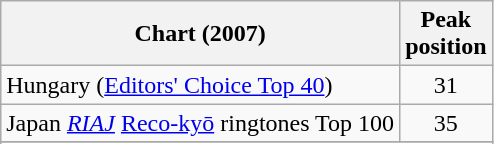<table class="wikitable sortable">
<tr>
<th>Chart (2007)</th>
<th>Peak<br>position</th>
</tr>
<tr>
<td>Hungary (<a href='#'>Editors' Choice Top 40</a>)</td>
<td align="center">31</td>
</tr>
<tr>
<td>Japan <em><a href='#'>RIAJ</a></em> <a href='#'>Reco-kyō</a> ringtones Top 100</td>
<td align="center">35</td>
</tr>
<tr>
</tr>
<tr>
</tr>
<tr>
</tr>
<tr>
</tr>
</table>
